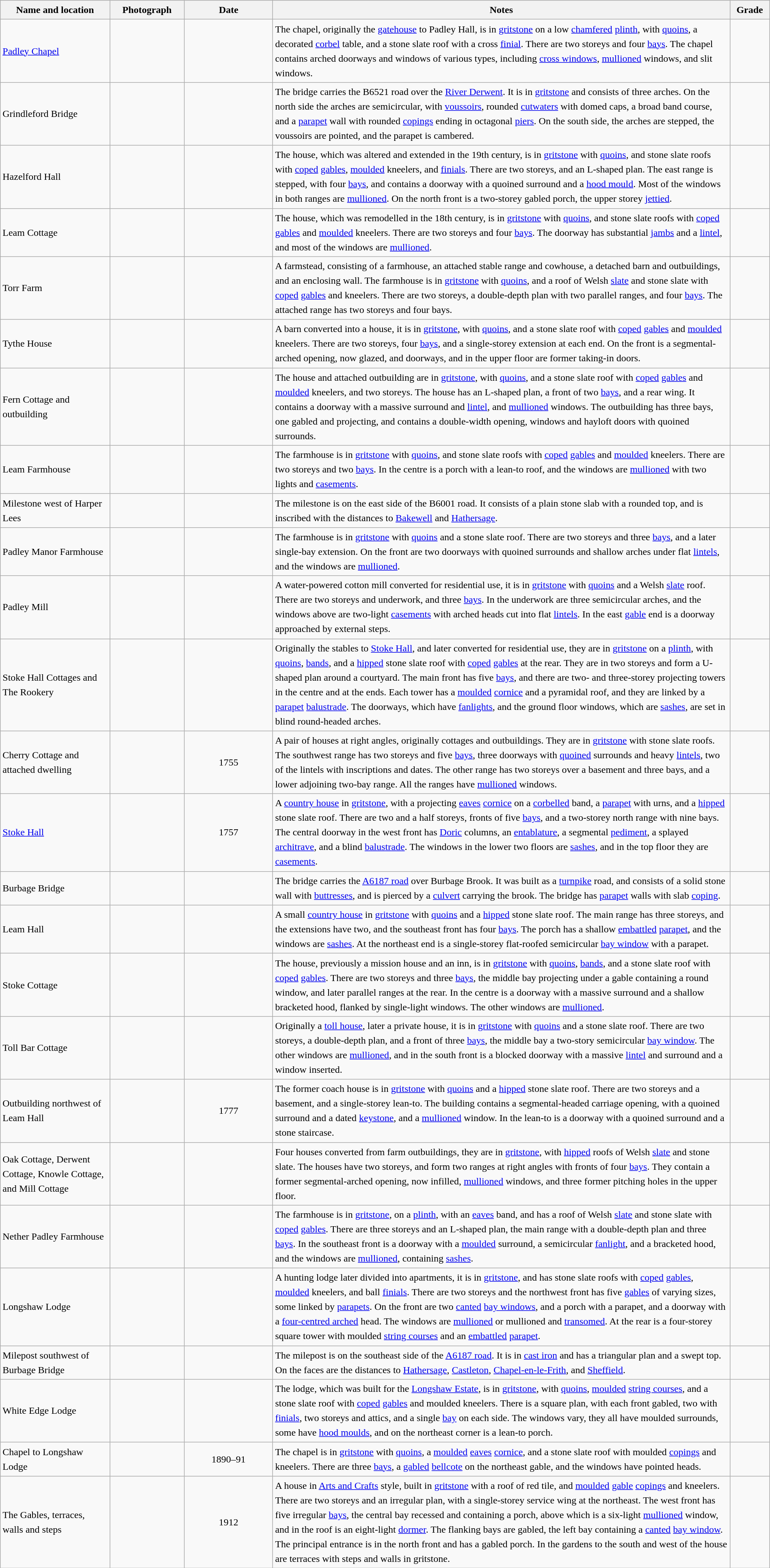<table class="wikitable sortable plainrowheaders" style="width:100%; border:0; text-align:left; line-height:150%;">
<tr>
<th scope="col"  style="width:150px">Name and location</th>
<th scope="col"  style="width:100px" class="unsortable">Photograph</th>
<th scope="col"  style="width:120px">Date</th>
<th scope="col"  style="width:650px" class="unsortable">Notes</th>
<th scope="col"  style="width:50px">Grade</th>
</tr>
<tr>
<td><a href='#'>Padley Chapel</a><br><small></small></td>
<td></td>
<td align="center"></td>
<td>The chapel, originally the <a href='#'>gatehouse</a> to Padley Hall, is in <a href='#'>gritstone</a> on a low <a href='#'>chamfered</a> <a href='#'>plinth</a>, with <a href='#'>quoins</a>, a decorated <a href='#'>corbel</a> table, and a stone slate roof with a cross <a href='#'>finial</a>.  There are two storeys and four <a href='#'>bays</a>.  The chapel contains arched doorways and windows of various types, including <a href='#'>cross windows</a>, <a href='#'>mullioned</a> windows, and slit windows.</td>
<td align="center" ></td>
</tr>
<tr>
<td>Grindleford Bridge<br><small></small></td>
<td></td>
<td align="center"></td>
<td>The bridge carries the B6521 road over the <a href='#'>River Derwent</a>.  It is in <a href='#'>gritstone</a> and consists of three arches.  On the north side the arches are semicircular, with <a href='#'>voussoirs</a>, rounded <a href='#'>cutwaters</a> with domed caps, a broad band course, and a <a href='#'>parapet</a> wall with rounded <a href='#'>copings</a> ending in octagonal <a href='#'>piers</a>.  On the south side, the arches are stepped, the voussoirs are pointed, and the parapet is cambered.</td>
<td align="center" ></td>
</tr>
<tr>
<td>Hazelford Hall<br><small></small></td>
<td></td>
<td align="center"></td>
<td>The house, which was altered and extended in the 19th century, is in <a href='#'>gritstone</a> with <a href='#'>quoins</a>, and stone slate roofs with <a href='#'>coped</a> <a href='#'>gables</a>, <a href='#'>moulded</a> kneelers, and <a href='#'>finials</a>.  There are two storeys, and an L-shaped plan.  The east range is stepped, with four <a href='#'>bays</a>, and contains a doorway with a quoined surround and a <a href='#'>hood mould</a>.  Most of the windows in both ranges are <a href='#'>mullioned</a>.  On the north front is a two-storey gabled porch, the upper storey <a href='#'>jettied</a>.</td>
<td align="center" ></td>
</tr>
<tr>
<td>Leam Cottage<br><small></small></td>
<td></td>
<td align="center"></td>
<td>The house, which was remodelled in the 18th century, is in <a href='#'>gritstone</a> with <a href='#'>quoins</a>, and stone slate roofs with <a href='#'>coped</a> <a href='#'>gables</a> and <a href='#'>moulded</a> kneelers.  There are two storeys and four <a href='#'>bays</a>.  The doorway has substantial <a href='#'>jambs</a> and a <a href='#'>lintel</a>, and most of the windows are <a href='#'>mullioned</a>.</td>
<td align="center" ></td>
</tr>
<tr>
<td>Torr Farm<br><small></small></td>
<td></td>
<td align="center"></td>
<td>A farmstead, consisting of a farmhouse, an attached stable range and cowhouse, a detached barn and outbuildings, and an enclosing wall.  The farmhouse is in <a href='#'>gritstone</a> with <a href='#'>quoins</a>, and a roof of Welsh <a href='#'>slate</a> and stone slate with <a href='#'>coped</a> <a href='#'>gables</a> and kneelers.  There are two storeys, a double-depth plan with two parallel ranges, and four <a href='#'>bays</a>.  The attached range has two storeys and four bays.</td>
<td align="center" ></td>
</tr>
<tr>
<td>Tythe House<br><small></small></td>
<td></td>
<td align="center"></td>
<td>A barn converted into a house, it is in <a href='#'>gritstone</a>, with <a href='#'>quoins</a>, and a stone slate roof with <a href='#'>coped</a> <a href='#'>gables</a> and <a href='#'>moulded</a> kneelers.  There are two storeys, four <a href='#'>bays</a>, and a single-storey extension at each end.  On the front is a segmental-arched opening, now glazed, and doorways, and in the upper floor are former taking-in doors.</td>
<td align="center" ></td>
</tr>
<tr>
<td>Fern Cottage and outbuilding<br><small></small></td>
<td></td>
<td align="center"></td>
<td>The house and attached outbuilding are in <a href='#'>gritstone</a>, with <a href='#'>quoins</a>, and a stone slate roof with <a href='#'>coped</a> <a href='#'>gables</a> and <a href='#'>moulded</a> kneelers, and two storeys.  The house has an L-shaped plan, a front of two <a href='#'>bays</a>, and a rear wing.  It contains a doorway with a massive surround and <a href='#'>lintel</a>, and <a href='#'>mullioned</a> windows.  The outbuilding has three bays, one gabled and projecting, and contains a double-width opening, windows and hayloft doors with quoined surrounds.</td>
<td align="center" ></td>
</tr>
<tr>
<td>Leam Farmhouse<br><small></small></td>
<td></td>
<td align="center"></td>
<td>The farmhouse is in <a href='#'>gritstone</a> with <a href='#'>quoins</a>, and stone slate roofs with <a href='#'>coped</a> <a href='#'>gables</a> and <a href='#'>moulded</a> kneelers.  There are two storeys and two <a href='#'>bays</a>.  In the centre is a porch with a lean-to roof, and the windows are <a href='#'>mullioned</a> with two lights and <a href='#'>casements</a>.</td>
<td align="center" ></td>
</tr>
<tr>
<td>Milestone west of Harper Lees<br><small></small></td>
<td></td>
<td align="center"></td>
<td>The milestone is on the east side of the B6001 road.   It consists of a plain stone slab with a rounded top, and is inscribed with the distances to <a href='#'>Bakewell</a> and <a href='#'>Hathersage</a>.</td>
<td align="center" ></td>
</tr>
<tr>
<td>Padley Manor Farmhouse<br><small></small></td>
<td></td>
<td align="center"></td>
<td>The farmhouse is in <a href='#'>gritstone</a> with <a href='#'>quoins</a> and a stone slate roof.  There are two storeys and three <a href='#'>bays</a>, and a later single-bay extension.  On the front are two doorways with quoined surrounds and shallow arches under flat <a href='#'>lintels</a>, and the windows are <a href='#'>mullioned</a>.</td>
<td align="center" ></td>
</tr>
<tr>
<td>Padley Mill<br><small></small></td>
<td></td>
<td align="center"></td>
<td>A water-powered cotton mill converted for residential use, it is in <a href='#'>gritstone</a> with <a href='#'>quoins</a> and a Welsh <a href='#'>slate</a> roof.  There are two storeys and underwork, and three <a href='#'>bays</a>.  In the underwork are three semicircular arches, and the windows above are two-light <a href='#'>casements</a> with arched heads cut into flat <a href='#'>lintels</a>.  In the east <a href='#'>gable</a> end is a doorway approached by external steps.</td>
<td align="center" ></td>
</tr>
<tr>
<td>Stoke Hall Cottages and The Rookery<br><small></small></td>
<td></td>
<td align="center"></td>
<td>Originally the stables to <a href='#'>Stoke Hall</a>, and later converted for residential use, they are in <a href='#'>gritstone</a> on a <a href='#'>plinth</a>, with <a href='#'>quoins</a>, <a href='#'>bands</a>, and a <a href='#'>hipped</a> stone slate roof with <a href='#'>coped</a> <a href='#'>gables</a> at the rear.  They are in two storeys and form a U-shaped plan around a courtyard.  The main front has five <a href='#'>bays</a>, and there are two- and three-storey projecting towers in the centre and at the ends. Each tower has a <a href='#'>moulded</a> <a href='#'>cornice</a> and a pyramidal roof, and they are linked by a <a href='#'>parapet</a> <a href='#'>balustrade</a>.  The doorways, which have <a href='#'>fanlights</a>, and the ground floor windows, which are <a href='#'>sashes</a>, are set in blind round-headed arches.</td>
<td align="center" ></td>
</tr>
<tr>
<td>Cherry Cottage and attached dwelling<br><small></small></td>
<td></td>
<td align="center">1755</td>
<td>A pair of houses at right angles, originally cottages and outbuildings.  They are in <a href='#'>gritstone</a> with stone slate roofs.  The southwest range has two storeys and five <a href='#'>bays</a>, three doorways with <a href='#'>quoined</a> surrounds and heavy <a href='#'>lintels</a>, two of the lintels with inscriptions and dates.  The other range has two storeys over a basement and three bays, and a lower adjoining two-bay range.  All the ranges have <a href='#'>mullioned</a> windows.</td>
<td align="center" ></td>
</tr>
<tr>
<td><a href='#'>Stoke Hall</a><br><small></small></td>
<td></td>
<td align="center">1757</td>
<td>A <a href='#'>country house</a> in <a href='#'>gritstone</a>, with a projecting <a href='#'>eaves</a> <a href='#'>cornice</a> on a <a href='#'>corbelled</a>  band, a <a href='#'>parapet</a> with urns, and a <a href='#'>hipped</a> stone slate roof.  There are two and a half storeys, fronts of five <a href='#'>bays</a>, and a two-storey north range with nine bays.  The central doorway in the west front has <a href='#'>Doric</a> columns, an <a href='#'>entablature</a>, a segmental <a href='#'>pediment</a>, a splayed <a href='#'>architrave</a>, and a blind <a href='#'>balustrade</a>.  The windows in the lower two floors are <a href='#'>sashes</a>, and in the top floor they are <a href='#'>casements</a>.</td>
<td align="center" ></td>
</tr>
<tr>
<td>Burbage Bridge<br><small></small></td>
<td></td>
<td align="center"></td>
<td>The bridge carries the <a href='#'>A6187 road</a> over Burbage Brook.  It was built as a <a href='#'>turnpike</a> road, and consists of a solid stone wall with <a href='#'>buttresses</a>, and is pierced by a <a href='#'>culvert</a> carrying the brook. The bridge has <a href='#'>parapet</a> walls with slab <a href='#'>coping</a>.</td>
<td align="center" ></td>
</tr>
<tr>
<td>Leam Hall<br><small></small></td>
<td></td>
<td align="center"></td>
<td>A small <a href='#'>country house</a> in <a href='#'>gritstone</a> with <a href='#'>quoins</a> and a <a href='#'>hipped</a> stone slate roof.  The main range has three storeys, and the extensions have two, and the southeast front has four <a href='#'>bays</a>.  The porch has a shallow <a href='#'>embattled</a> <a href='#'>parapet</a>, and the windows are <a href='#'>sashes</a>.  At the northeast end is a single-storey flat-roofed semicircular <a href='#'>bay window</a> with a parapet.</td>
<td align="center" ></td>
</tr>
<tr>
<td>Stoke Cottage<br><small></small></td>
<td></td>
<td align="center"></td>
<td>The house, previously a mission house and an inn, is in <a href='#'>gritstone</a> with <a href='#'>quoins</a>, <a href='#'>bands</a>, and a stone slate roof with <a href='#'>coped</a> <a href='#'>gables</a>.  There are two storeys and three <a href='#'>bays</a>, the middle bay projecting under a gable containing a round window, and later parallel ranges at the rear.  In the centre is a doorway with a massive surround and a shallow bracketed hood, flanked by single-light windows.  The other windows are <a href='#'>mullioned</a>.</td>
<td align="center" ></td>
</tr>
<tr>
<td>Toll Bar Cottage<br><small></small></td>
<td></td>
<td align="center"></td>
<td>Originally a <a href='#'>toll house</a>, later a private house, it is in <a href='#'>gritstone</a> with <a href='#'>quoins</a> and a stone slate roof.  There are two storeys, a double-depth plan, and a front of three <a href='#'>bays</a>, the middle bay a two-story semicircular <a href='#'>bay window</a>.  The other windows are <a href='#'>mullioned</a>, and in the south front is a blocked doorway with a massive <a href='#'>lintel</a> and surround and a window inserted.</td>
<td align="center" ></td>
</tr>
<tr>
<td>Outbuilding northwest of Leam Hall<br><small></small></td>
<td></td>
<td align="center">1777</td>
<td>The former coach house is in <a href='#'>gritstone</a> with <a href='#'>quoins</a> and a <a href='#'>hipped</a> stone slate roof.  There are two storeys and a basement, and a single-storey lean-to.  The building contains a segmental-headed carriage opening, with a quoined surround and a dated <a href='#'>keystone</a>, and a <a href='#'>mullioned</a> window.  In the lean-to is a doorway with a quoined surround and a stone staircase.</td>
<td align="center" ></td>
</tr>
<tr>
<td>Oak Cottage, Derwent Cottage, Knowle Cottage, and Mill Cottage<br><small></small></td>
<td></td>
<td align="center"></td>
<td>Four houses converted from farm outbuildings, they are in <a href='#'>gritstone</a>, with <a href='#'>hipped</a> roofs of Welsh <a href='#'>slate</a> and stone slate. The houses have two storeys, and form two ranges at right angles with fronts of four <a href='#'>bays</a>.  They contain a former segmental-arched opening, now infilled, <a href='#'>mullioned</a> windows, and three former pitching holes in the upper floor.</td>
<td align="center" ></td>
</tr>
<tr>
<td>Nether Padley Farmhouse<br><small></small></td>
<td></td>
<td align="center"></td>
<td>The farmhouse is in <a href='#'>gritstone</a>, on a <a href='#'>plinth</a>, with an <a href='#'>eaves</a> band, and has a roof of Welsh <a href='#'>slate</a> and stone slate with <a href='#'>coped</a> <a href='#'>gables</a>.  There are three storeys and an L-shaped plan, the main range with a double-depth plan and three <a href='#'>bays</a>.  In the southeast front is a doorway with a <a href='#'>moulded</a> surround, a semicircular <a href='#'>fanlight</a>, and a bracketed hood, and the windows are <a href='#'>mullioned</a>, containing <a href='#'>sashes</a>.</td>
<td align="center" ></td>
</tr>
<tr>
<td>Longshaw Lodge<br><small></small></td>
<td></td>
<td align="center"></td>
<td>A hunting lodge later divided into apartments, it is in <a href='#'>gritstone</a>, and has stone slate roofs with <a href='#'>coped</a> <a href='#'>gables</a>, <a href='#'>moulded</a> kneelers, and ball <a href='#'>finials</a>.  There are two storeys and the northwest front has five <a href='#'>gables</a> of varying sizes, some linked by <a href='#'>parapets</a>.  On the front are two <a href='#'>canted</a> <a href='#'>bay windows</a>, and a porch with a parapet, and a doorway with a <a href='#'>four-centred arched</a> head.  The windows are <a href='#'>mullioned</a> or mullioned and <a href='#'>transomed</a>.  At the rear is a four-storey square tower with moulded <a href='#'>string courses</a> and an <a href='#'>embattled</a> <a href='#'>parapet</a>.</td>
<td align="center" ></td>
</tr>
<tr>
<td>Milepost southwest of Burbage Bridge<br><small></small></td>
<td></td>
<td align="center"></td>
<td>The milepost is on the southeast side of the <a href='#'>A6187 road</a>.  It is in <a href='#'>cast iron</a> and has a triangular plan and a swept top.  On the faces are the distances to <a href='#'>Hathersage</a>, <a href='#'>Castleton</a>, <a href='#'>Chapel-en-le-Frith</a>, and <a href='#'>Sheffield</a>.</td>
<td align="center" ></td>
</tr>
<tr>
<td>White Edge Lodge<br><small></small></td>
<td></td>
<td align="center"></td>
<td>The lodge, which was built for the <a href='#'>Longshaw Estate</a>, is in <a href='#'>gritstone</a>, with <a href='#'>quoins</a>, <a href='#'>moulded</a> <a href='#'>string courses</a>, and a stone slate roof with <a href='#'>coped</a> <a href='#'>gables</a> and moulded kneelers.  There is a square plan, with each front gabled, two with <a href='#'>finials</a>, two storeys and attics, and a single <a href='#'>bay</a> on each side.  The windows vary, they all have moulded surrounds, some have <a href='#'>hood moulds</a>, and on the northeast corner is a lean-to porch.</td>
<td align="center" ></td>
</tr>
<tr>
<td>Chapel to Longshaw Lodge<br><small></small></td>
<td></td>
<td align="center">1890–91</td>
<td>The chapel is in <a href='#'>gritstone</a> with <a href='#'>quoins</a>, a <a href='#'>moulded</a> <a href='#'>eaves</a> <a href='#'>cornice</a>, and a stone slate roof with moulded <a href='#'>copings</a> and kneelers.  There are three <a href='#'>bays</a>, a <a href='#'>gabled</a> <a href='#'>bellcote</a> on the northeast gable, and the windows have pointed heads.</td>
<td align="center" ></td>
</tr>
<tr>
<td>The Gables, terraces, walls and steps<br><small></small></td>
<td></td>
<td align="center">1912</td>
<td>A house in <a href='#'>Arts and Crafts</a> style, built in <a href='#'>gritstone</a> with a roof of red tile, and <a href='#'>moulded</a> <a href='#'>gable</a> <a href='#'>copings</a> and kneelers.  There are two storeys and an irregular plan, with a single-storey service wing at the northeast.  The west front has five irregular <a href='#'>bays</a>, the central bay recessed and containing a porch, above which is a six-light <a href='#'>mullioned</a> window, and in the roof is an eight-light <a href='#'>dormer</a>.  The flanking bays are gabled, the left bay containing a <a href='#'>canted</a> <a href='#'>bay window</a>.  The principal entrance is in the north front and has a gabled porch.  In the gardens to the south and west of the house are terraces with steps and walls in gritstone.</td>
<td align="center" ></td>
</tr>
<tr>
</tr>
</table>
